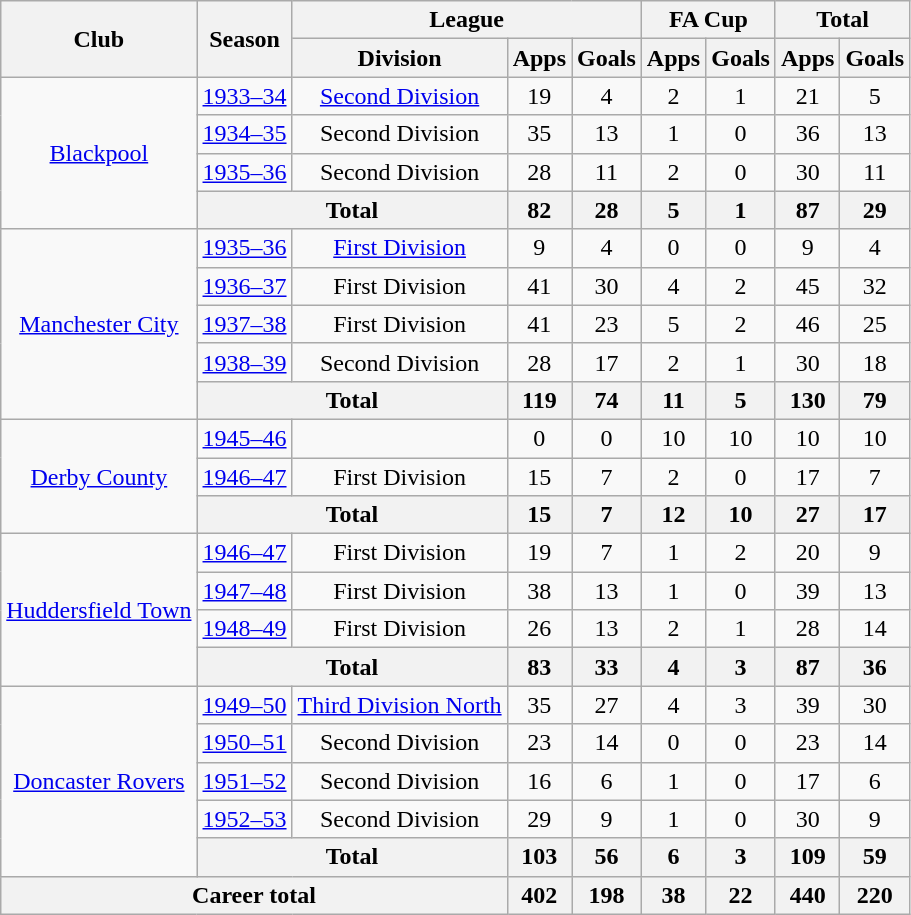<table class="wikitable" style="text-align: center;">
<tr>
<th rowspan="2">Club</th>
<th rowspan="2">Season</th>
<th colspan="3">League</th>
<th colspan="2">FA Cup</th>
<th colspan="2">Total</th>
</tr>
<tr>
<th>Division</th>
<th>Apps</th>
<th>Goals</th>
<th>Apps</th>
<th>Goals</th>
<th>Apps</th>
<th>Goals</th>
</tr>
<tr>
<td rowspan="4"><a href='#'>Blackpool</a></td>
<td><a href='#'>1933–34</a></td>
<td><a href='#'>Second Division</a></td>
<td>19</td>
<td>4</td>
<td>2</td>
<td>1</td>
<td>21</td>
<td>5</td>
</tr>
<tr>
<td><a href='#'>1934–35</a></td>
<td>Second Division</td>
<td>35</td>
<td>13</td>
<td>1</td>
<td>0</td>
<td>36</td>
<td>13</td>
</tr>
<tr>
<td><a href='#'>1935–36</a></td>
<td>Second Division</td>
<td>28</td>
<td>11</td>
<td>2</td>
<td>0</td>
<td>30</td>
<td>11</td>
</tr>
<tr>
<th colspan="2">Total</th>
<th>82</th>
<th>28</th>
<th>5</th>
<th>1</th>
<th>87</th>
<th>29</th>
</tr>
<tr>
<td rowspan="5"><a href='#'>Manchester City</a></td>
<td><a href='#'>1935–36</a></td>
<td><a href='#'>First Division</a></td>
<td>9</td>
<td>4</td>
<td>0</td>
<td>0</td>
<td>9</td>
<td>4</td>
</tr>
<tr>
<td><a href='#'>1936–37</a></td>
<td>First Division</td>
<td>41</td>
<td>30</td>
<td>4</td>
<td>2</td>
<td>45</td>
<td>32</td>
</tr>
<tr>
<td><a href='#'>1937–38</a></td>
<td>First Division</td>
<td>41</td>
<td>23</td>
<td>5</td>
<td>2</td>
<td>46</td>
<td>25</td>
</tr>
<tr>
<td><a href='#'>1938–39</a></td>
<td>Second Division</td>
<td>28</td>
<td>17</td>
<td>2</td>
<td>1</td>
<td>30</td>
<td>18</td>
</tr>
<tr>
<th colspan="2">Total</th>
<th>119</th>
<th>74</th>
<th>11</th>
<th>5</th>
<th>130</th>
<th>79</th>
</tr>
<tr>
<td rowspan="3"><a href='#'>Derby County</a></td>
<td><a href='#'>1945–46</a></td>
<td></td>
<td>0</td>
<td>0</td>
<td>10</td>
<td>10</td>
<td>10</td>
<td>10</td>
</tr>
<tr>
<td><a href='#'>1946–47</a></td>
<td>First Division</td>
<td>15</td>
<td>7</td>
<td>2</td>
<td>0</td>
<td>17</td>
<td>7</td>
</tr>
<tr>
<th colspan="2">Total</th>
<th>15</th>
<th>7</th>
<th>12</th>
<th>10</th>
<th>27</th>
<th>17</th>
</tr>
<tr>
<td rowspan="4"><a href='#'>Huddersfield Town</a></td>
<td><a href='#'>1946–47</a></td>
<td>First Division</td>
<td>19</td>
<td>7</td>
<td>1</td>
<td>2</td>
<td>20</td>
<td>9</td>
</tr>
<tr>
<td><a href='#'>1947–48</a></td>
<td>First Division</td>
<td>38</td>
<td>13</td>
<td>1</td>
<td>0</td>
<td>39</td>
<td>13</td>
</tr>
<tr>
<td><a href='#'>1948–49</a></td>
<td>First Division</td>
<td>26</td>
<td>13</td>
<td>2</td>
<td>1</td>
<td>28</td>
<td>14</td>
</tr>
<tr>
<th colspan="2">Total</th>
<th>83</th>
<th>33</th>
<th>4</th>
<th>3</th>
<th>87</th>
<th>36</th>
</tr>
<tr>
<td rowspan="5"><a href='#'>Doncaster Rovers</a></td>
<td><a href='#'>1949–50</a></td>
<td><a href='#'>Third Division North</a></td>
<td>35</td>
<td>27</td>
<td>4</td>
<td>3</td>
<td>39</td>
<td>30</td>
</tr>
<tr>
<td><a href='#'>1950–51</a></td>
<td>Second Division</td>
<td>23</td>
<td>14</td>
<td>0</td>
<td>0</td>
<td>23</td>
<td>14</td>
</tr>
<tr>
<td><a href='#'>1951–52</a></td>
<td>Second Division</td>
<td>16</td>
<td>6</td>
<td>1</td>
<td>0</td>
<td>17</td>
<td>6</td>
</tr>
<tr>
<td><a href='#'>1952–53</a></td>
<td>Second Division</td>
<td>29</td>
<td>9</td>
<td>1</td>
<td>0</td>
<td>30</td>
<td>9</td>
</tr>
<tr>
<th colspan="2">Total</th>
<th>103</th>
<th>56</th>
<th>6</th>
<th>3</th>
<th>109</th>
<th>59</th>
</tr>
<tr>
<th colspan="3">Career total</th>
<th>402</th>
<th>198</th>
<th>38</th>
<th>22</th>
<th>440</th>
<th>220</th>
</tr>
</table>
